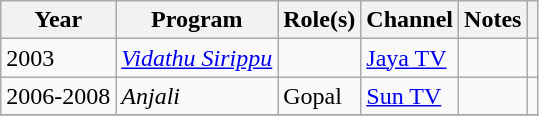<table class="wikitable sortable">
<tr>
<th scope="col">Year</th>
<th scope="col">Program</th>
<th scope="col">Role(s)</th>
<th scope="col">Channel</th>
<th scope="col" class="unsortable">Notes</th>
<th scope="col" class="unsortable"></th>
</tr>
<tr>
<td>2003</td>
<td><em><a href='#'>Vidathu Sirippu</a></em></td>
<td></td>
<td><a href='#'>Jaya TV</a></td>
<td></td>
<td></td>
</tr>
<tr>
<td>2006-2008</td>
<td><em>Anjali</em></td>
<td>Gopal</td>
<td><a href='#'>Sun TV</a></td>
<td></td>
<td></td>
</tr>
<tr>
</tr>
</table>
